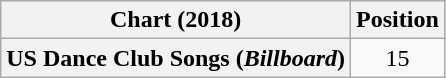<table class="wikitable plainrowheaders" style="text-align:center">
<tr>
<th scope="col">Chart (2018)</th>
<th scope="col">Position</th>
</tr>
<tr>
<th scope="row">US Dance Club Songs (<em>Billboard</em>)</th>
<td>15</td>
</tr>
</table>
